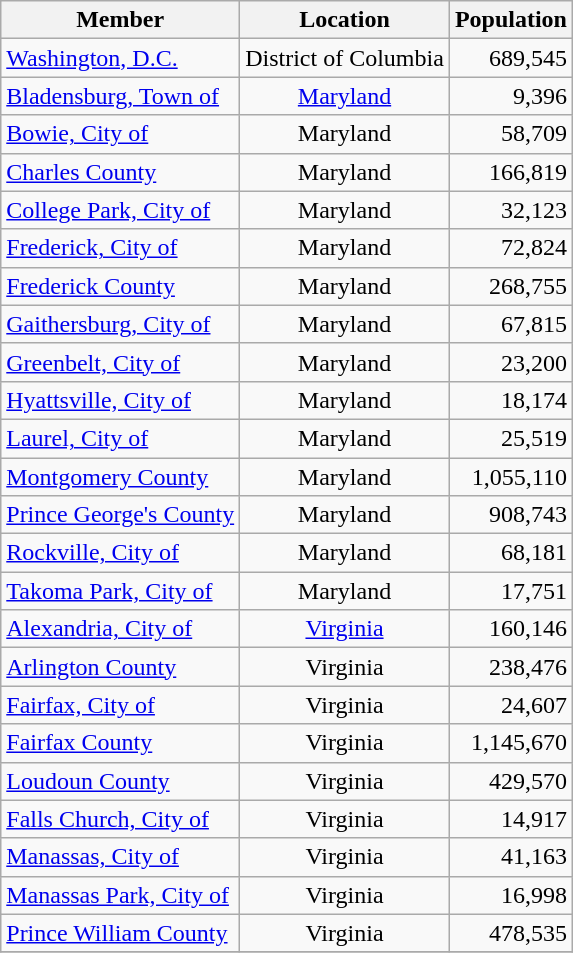<table class="wikitable sortable" border="1">
<tr>
<th>Member</th>
<th>Location</th>
<th>Population</th>
</tr>
<tr>
<td><a href='#'>Washington, D.C.</a></td>
<td style="text-align: center;">District of Columbia</td>
<td style="text-align: right;">689,545</td>
</tr>
<tr>
<td><a href='#'>Bladensburg, Town of</a></td>
<td style="text-align: center;"><a href='#'>Maryland</a></td>
<td style="text-align: right;">9,396</td>
</tr>
<tr>
<td><a href='#'>Bowie, City of</a></td>
<td style="text-align: center;">Maryland</td>
<td style="text-align: right;">58,709</td>
</tr>
<tr>
<td><a href='#'>Charles County</a></td>
<td style="text-align: center;">Maryland</td>
<td style="text-align: right;">166,819</td>
</tr>
<tr>
<td><a href='#'>College Park, City of</a></td>
<td style="text-align: center;">Maryland</td>
<td style="text-align: right;">32,123</td>
</tr>
<tr>
<td><a href='#'>Frederick, City of</a></td>
<td style="text-align: center;">Maryland</td>
<td style="text-align: right;">72,824</td>
</tr>
<tr>
<td><a href='#'>Frederick County</a></td>
<td style="text-align: center;">Maryland</td>
<td style="text-align: right;">268,755</td>
</tr>
<tr>
<td><a href='#'>Gaithersburg, City of</a></td>
<td style="text-align: center;">Maryland</td>
<td style="text-align: right;">67,815</td>
</tr>
<tr>
<td><a href='#'>Greenbelt, City of</a></td>
<td style="text-align: center;">Maryland</td>
<td style="text-align: right;">23,200</td>
</tr>
<tr>
<td><a href='#'>Hyattsville, City of</a></td>
<td style="text-align: center;">Maryland</td>
<td style="text-align: right;">18,174</td>
</tr>
<tr>
<td><a href='#'>Laurel, City of</a></td>
<td style="text-align: center;">Maryland</td>
<td style="text-align: right;">25,519</td>
</tr>
<tr>
<td><a href='#'>Montgomery County</a></td>
<td style="text-align: center;">Maryland</td>
<td style="text-align: right;">1,055,110</td>
</tr>
<tr>
<td><a href='#'>Prince George's County</a></td>
<td style="text-align: center;">Maryland</td>
<td style="text-align: right;">908,743</td>
</tr>
<tr>
<td><a href='#'>Rockville, City of</a></td>
<td style="text-align: center;">Maryland</td>
<td style="text-align: right;">68,181</td>
</tr>
<tr>
<td><a href='#'>Takoma Park, City of</a></td>
<td style="text-align: center;">Maryland</td>
<td style="text-align: right;">17,751</td>
</tr>
<tr>
<td><a href='#'>Alexandria, City of</a></td>
<td style="text-align: center;"><a href='#'>Virginia</a></td>
<td style="text-align: right;">160,146</td>
</tr>
<tr>
<td><a href='#'>Arlington County</a></td>
<td style="text-align: center;">Virginia</td>
<td style="text-align: right;">238,476</td>
</tr>
<tr>
<td><a href='#'>Fairfax, City of</a></td>
<td style="text-align: center;">Virginia</td>
<td style="text-align: right;">24,607</td>
</tr>
<tr>
<td><a href='#'>Fairfax County</a></td>
<td style="text-align: center;">Virginia</td>
<td style="text-align: right;">1,145,670</td>
</tr>
<tr>
<td><a href='#'>Loudoun County</a></td>
<td style="text-align: center;">Virginia</td>
<td style="text-align: right;">429,570</td>
</tr>
<tr>
<td><a href='#'>Falls Church, City of</a></td>
<td style="text-align: center;">Virginia</td>
<td style="text-align: right;">14,917</td>
</tr>
<tr>
<td><a href='#'>Manassas, City of</a></td>
<td style="text-align: center;">Virginia</td>
<td style="text-align: right;">41,163</td>
</tr>
<tr>
<td><a href='#'>Manassas Park, City of</a></td>
<td style="text-align: center;">Virginia</td>
<td style="text-align: right;">16,998</td>
</tr>
<tr>
<td><a href='#'>Prince William County</a></td>
<td style="text-align: center;">Virginia</td>
<td style="text-align: right;">478,535</td>
</tr>
<tr>
</tr>
</table>
